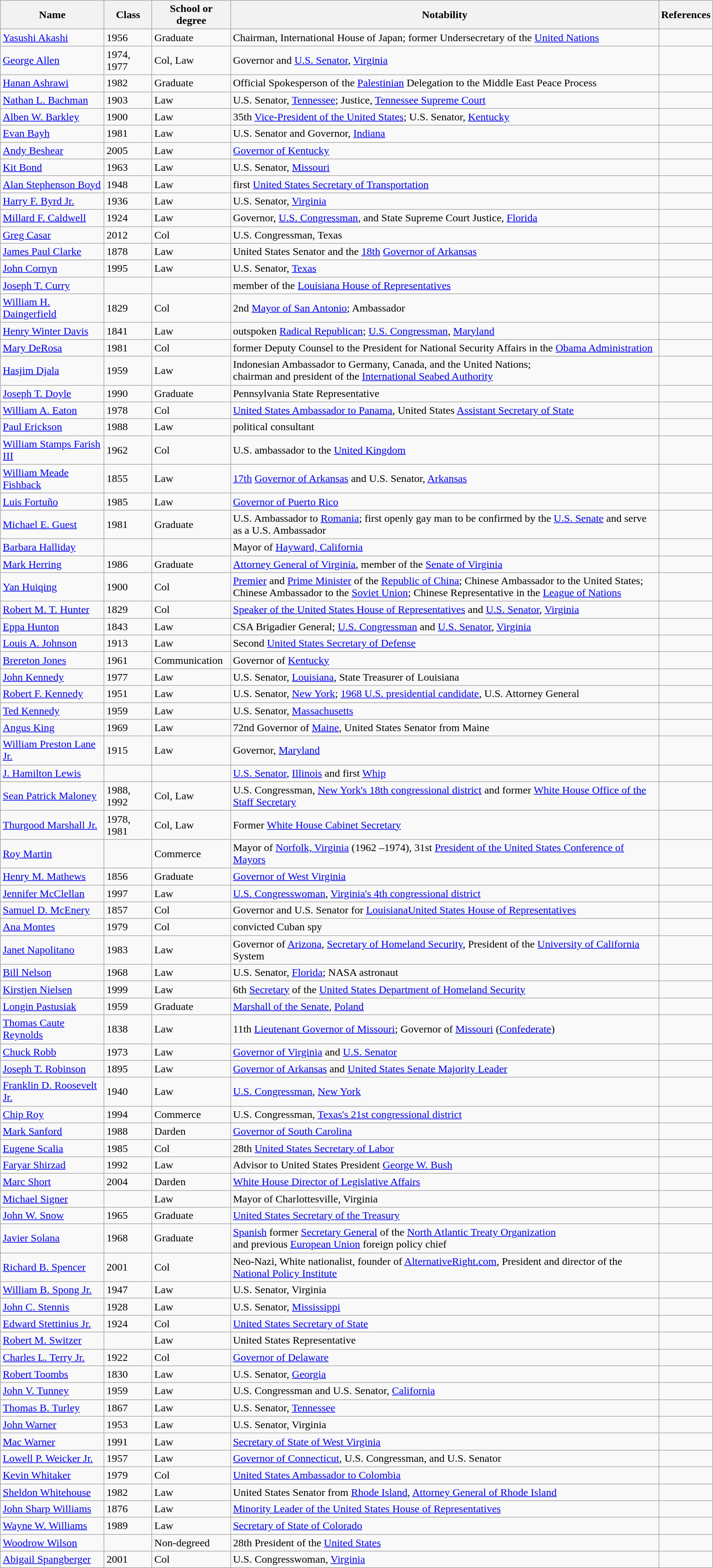<table class="wikitable sortable" style="width:85%;">
<tr>
<th>Name</th>
<th>Class</th>
<th>School or degree</th>
<th>Notability</th>
<th>References</th>
</tr>
<tr>
<td><a href='#'>Yasushi Akashi</a></td>
<td>1956</td>
<td>Graduate</td>
<td>Chairman, International House of Japan; former Undersecretary of the <a href='#'>United Nations</a></td>
<td></td>
</tr>
<tr>
<td><a href='#'>George Allen</a></td>
<td>1974, 1977</td>
<td>Col, Law</td>
<td>Governor and <a href='#'>U.S. Senator</a>, <a href='#'>Virginia</a></td>
<td></td>
</tr>
<tr>
<td><a href='#'>Hanan Ashrawi</a></td>
<td>1982</td>
<td>Graduate</td>
<td>Official Spokesperson of the <a href='#'>Palestinian</a> Delegation to the Middle East Peace Process</td>
<td></td>
</tr>
<tr>
<td><a href='#'>Nathan L. Bachman</a></td>
<td>1903</td>
<td>Law</td>
<td>U.S. Senator, <a href='#'>Tennessee</a>; Justice, <a href='#'>Tennessee Supreme Court</a></td>
<td></td>
</tr>
<tr>
<td><a href='#'>Alben W. Barkley</a></td>
<td>1900</td>
<td>Law</td>
<td>35th <a href='#'>Vice-President of the United States</a>; U.S. Senator, <a href='#'>Kentucky</a></td>
<td></td>
</tr>
<tr>
<td><a href='#'>Evan Bayh</a></td>
<td>1981</td>
<td>Law</td>
<td>U.S. Senator and Governor, <a href='#'>Indiana</a></td>
<td></td>
</tr>
<tr>
<td><a href='#'>Andy Beshear</a></td>
<td>2005</td>
<td>Law</td>
<td><a href='#'>Governor of Kentucky</a></td>
<td></td>
</tr>
<tr>
<td><a href='#'>Kit Bond</a></td>
<td>1963</td>
<td>Law</td>
<td>U.S. Senator, <a href='#'>Missouri</a></td>
<td></td>
</tr>
<tr>
<td><a href='#'>Alan Stephenson Boyd</a></td>
<td>1948</td>
<td>Law</td>
<td>first <a href='#'>United States Secretary of Transportation</a></td>
<td></td>
</tr>
<tr>
<td><a href='#'>Harry F. Byrd Jr.</a></td>
<td>1936</td>
<td>Law</td>
<td>U.S. Senator, <a href='#'>Virginia</a></td>
<td></td>
</tr>
<tr>
<td><a href='#'>Millard F. Caldwell</a></td>
<td>1924</td>
<td>Law</td>
<td>Governor, <a href='#'>U.S. Congressman</a>, and State Supreme Court Justice, <a href='#'>Florida</a></td>
<td></td>
</tr>
<tr>
<td><a href='#'>Greg Casar</a></td>
<td>2012</td>
<td>Col</td>
<td>U.S. Congressman, Texas</td>
<td></td>
</tr>
<tr>
<td><a href='#'>James Paul Clarke</a></td>
<td>1878</td>
<td>Law</td>
<td>United States Senator and the <a href='#'>18th</a> <a href='#'>Governor of Arkansas</a></td>
<td></td>
</tr>
<tr>
<td><a href='#'>John Cornyn</a></td>
<td>1995</td>
<td>Law</td>
<td>U.S. Senator, <a href='#'>Texas</a></td>
<td></td>
</tr>
<tr>
<td><a href='#'>Joseph T. Curry</a></td>
<td></td>
<td></td>
<td>member of the <a href='#'>Louisiana House of Representatives</a></td>
<td></td>
</tr>
<tr>
<td><a href='#'>William H. Daingerfield</a></td>
<td>1829</td>
<td>Col</td>
<td>2nd <a href='#'>Mayor of San Antonio</a>; Ambassador</td>
<td></td>
</tr>
<tr>
<td><a href='#'>Henry Winter Davis</a></td>
<td>1841</td>
<td>Law</td>
<td>outspoken <a href='#'>Radical Republican</a>; <a href='#'>U.S. Congressman</a>, <a href='#'>Maryland</a></td>
<td></td>
</tr>
<tr>
<td><a href='#'>Mary DeRosa</a></td>
<td>1981</td>
<td>Col</td>
<td>former Deputy Counsel to the President for National Security Affairs in the <a href='#'>Obama Administration</a></td>
<td></td>
</tr>
<tr>
<td><a href='#'>Hasjim Djala</a></td>
<td>1959</td>
<td>Law</td>
<td>Indonesian Ambassador to Germany, Canada, and the United Nations;<br>chairman and president of the <a href='#'>International Seabed Authority</a></td>
<td></td>
</tr>
<tr>
<td><a href='#'>Joseph T. Doyle</a></td>
<td>1990</td>
<td>Graduate</td>
<td>Pennsylvania State Representative</td>
<td></td>
</tr>
<tr>
<td><a href='#'>William A. Eaton</a></td>
<td>1978</td>
<td>Col</td>
<td><a href='#'>United States Ambassador to Panama</a>, United States <a href='#'>Assistant Secretary of State</a></td>
<td></td>
</tr>
<tr>
<td><a href='#'>Paul Erickson</a></td>
<td>1988</td>
<td>Law</td>
<td>political consultant</td>
<td></td>
</tr>
<tr>
<td><a href='#'>William Stamps Farish III</a></td>
<td>1962</td>
<td>Col</td>
<td>U.S. ambassador to the <a href='#'>United Kingdom</a></td>
<td></td>
</tr>
<tr>
<td><a href='#'>William Meade Fishback</a></td>
<td>1855</td>
<td>Law</td>
<td><a href='#'>17th</a> <a href='#'>Governor of Arkansas</a> and U.S. Senator, <a href='#'>Arkansas</a></td>
<td></td>
</tr>
<tr>
<td><a href='#'>Luis Fortuño</a></td>
<td>1985</td>
<td>Law</td>
<td><a href='#'>Governor of Puerto Rico</a></td>
<td></td>
</tr>
<tr>
<td><a href='#'>Michael E. Guest</a></td>
<td>1981</td>
<td>Graduate</td>
<td>U.S. Ambassador to <a href='#'>Romania</a>; first openly gay man to be confirmed by the <a href='#'>U.S. Senate</a> and serve as a U.S. Ambassador</td>
<td></td>
</tr>
<tr>
<td><a href='#'>Barbara Halliday</a></td>
<td></td>
<td></td>
<td>Mayor of <a href='#'>Hayward, California</a></td>
<td></td>
</tr>
<tr>
<td><a href='#'>Mark Herring</a></td>
<td>1986</td>
<td>Graduate</td>
<td><a href='#'>Attorney General of Virginia</a>, member of the <a href='#'>Senate of Virginia</a></td>
<td></td>
</tr>
<tr>
<td><a href='#'>Yan Huiqing</a></td>
<td>1900</td>
<td>Col</td>
<td><a href='#'>Premier</a> and <a href='#'>Prime Minister</a> of the <a href='#'>Republic of China</a>; Chinese Ambassador to the United States;<br>Chinese Ambassador to the <a href='#'>Soviet Union</a>; Chinese Representative in the <a href='#'>League of Nations</a></td>
<td></td>
</tr>
<tr>
<td><a href='#'>Robert M. T. Hunter</a></td>
<td>1829</td>
<td>Col</td>
<td><a href='#'>Speaker of the United States House of Representatives</a> and <a href='#'>U.S. Senator</a>, <a href='#'>Virginia</a></td>
<td></td>
</tr>
<tr>
<td><a href='#'>Eppa Hunton</a></td>
<td>1843</td>
<td>Law</td>
<td>CSA Brigadier General; <a href='#'>U.S. Congressman</a> and <a href='#'>U.S. Senator</a>, <a href='#'>Virginia</a></td>
<td></td>
</tr>
<tr>
<td><a href='#'>Louis A. Johnson</a></td>
<td>1913</td>
<td>Law</td>
<td>Second <a href='#'>United States Secretary of Defense</a></td>
<td></td>
</tr>
<tr>
<td><a href='#'>Brereton Jones</a></td>
<td>1961</td>
<td>Communication</td>
<td>Governor of <a href='#'>Kentucky</a></td>
<td></td>
</tr>
<tr>
<td><a href='#'>John Kennedy</a></td>
<td>1977</td>
<td>Law</td>
<td>U.S. Senator, <a href='#'>Louisiana</a>, State Treasurer of Louisiana</td>
<td></td>
</tr>
<tr>
<td><a href='#'>Robert F. Kennedy</a></td>
<td>1951</td>
<td>Law</td>
<td>U.S. Senator, <a href='#'>New York</a>; <a href='#'>1968 U.S. presidential candidate</a>, U.S. Attorney General</td>
<td></td>
</tr>
<tr>
<td><a href='#'>Ted Kennedy</a></td>
<td>1959</td>
<td>Law</td>
<td>U.S. Senator, <a href='#'>Massachusetts</a></td>
<td></td>
</tr>
<tr>
<td><a href='#'>Angus King</a></td>
<td>1969</td>
<td>Law</td>
<td>72nd Governor of <a href='#'>Maine</a>, United States Senator from Maine</td>
<td></td>
</tr>
<tr>
<td><a href='#'>William Preston Lane Jr.</a></td>
<td>1915</td>
<td>Law</td>
<td>Governor, <a href='#'>Maryland</a></td>
<td></td>
</tr>
<tr>
<td><a href='#'>J. Hamilton Lewis</a></td>
<td></td>
<td></td>
<td><a href='#'>U.S. Senator</a>, <a href='#'>Illinois</a> and first <a href='#'>Whip</a></td>
<td></td>
</tr>
<tr>
<td><a href='#'>Sean Patrick Maloney</a></td>
<td>1988, 1992</td>
<td>Col, Law</td>
<td>U.S. Congressman, <a href='#'>New York's 18th congressional district</a> and former <a href='#'>White House Office of the Staff Secretary</a></td>
<td></td>
</tr>
<tr>
<td><a href='#'>Thurgood Marshall Jr.</a></td>
<td>1978, 1981</td>
<td>Col, Law</td>
<td>Former <a href='#'>White House Cabinet Secretary</a></td>
<td></td>
</tr>
<tr>
<td><a href='#'>Roy Martin</a></td>
<td></td>
<td>Commerce</td>
<td>Mayor of <a href='#'>Norfolk, Virginia</a> (1962 –1974), 31st <a href='#'>President of the United States Conference of Mayors</a></td>
<td></td>
</tr>
<tr>
<td><a href='#'>Henry M. Mathews</a></td>
<td>1856</td>
<td>Graduate</td>
<td><a href='#'>Governor of West Virginia</a></td>
<td></td>
</tr>
<tr>
<td><a href='#'>Jennifer McClellan</a></td>
<td>1997</td>
<td>Law</td>
<td><a href='#'>U.S. Congresswoman</a>, <a href='#'>Virginia's 4th congressional district</a></td>
<td></td>
</tr>
<tr>
<td><a href='#'>Samuel D. McEnery</a></td>
<td>1857</td>
<td>Col</td>
<td>Governor and U.S. Senator for <a href='#'>Louisiana</a><a href='#'>United States House of Representatives</a></td>
<td></td>
</tr>
<tr>
<td><a href='#'>Ana Montes</a></td>
<td>1979</td>
<td>Col</td>
<td>convicted Cuban spy</td>
<td></td>
</tr>
<tr>
<td><a href='#'>Janet Napolitano</a></td>
<td>1983</td>
<td>Law</td>
<td>Governor of <a href='#'>Arizona</a>, <a href='#'>Secretary of Homeland Security</a>, President of the <a href='#'>University of California</a> System</td>
<td></td>
</tr>
<tr>
<td><a href='#'>Bill Nelson</a></td>
<td>1968</td>
<td>Law</td>
<td>U.S. Senator, <a href='#'>Florida</a>; NASA astronaut</td>
<td></td>
</tr>
<tr>
<td><a href='#'>Kirstjen Nielsen</a></td>
<td>1999</td>
<td>Law</td>
<td>6th <a href='#'>Secretary</a> of the <a href='#'>United States Department of Homeland Security</a></td>
<td></td>
</tr>
<tr>
<td><a href='#'>Longin Pastusiak</a></td>
<td>1959</td>
<td>Graduate</td>
<td><a href='#'>Marshall of the Senate</a>, <a href='#'>Poland</a></td>
<td></td>
</tr>
<tr>
<td><a href='#'>Thomas Caute Reynolds</a></td>
<td>1838</td>
<td>Law</td>
<td>11th <a href='#'>Lieutenant Governor of Missouri</a>; Governor of <a href='#'>Missouri</a> (<a href='#'>Confederate</a>)</td>
<td></td>
</tr>
<tr>
<td><a href='#'>Chuck Robb</a></td>
<td>1973</td>
<td>Law</td>
<td><a href='#'>Governor of Virginia</a> and <a href='#'>U.S. Senator</a></td>
<td></td>
</tr>
<tr>
<td><a href='#'>Joseph T. Robinson</a></td>
<td>1895</td>
<td>Law</td>
<td><a href='#'>Governor of Arkansas</a> and <a href='#'>United States Senate Majority Leader</a></td>
<td></td>
</tr>
<tr>
<td><a href='#'>Franklin D. Roosevelt Jr.</a></td>
<td>1940</td>
<td>Law</td>
<td><a href='#'>U.S. Congressman</a>, <a href='#'>New York</a></td>
<td></td>
</tr>
<tr>
<td><a href='#'>Chip Roy</a></td>
<td>1994</td>
<td>Commerce</td>
<td>U.S. Congressman, <a href='#'>Texas's 21st congressional district</a></td>
<td></td>
</tr>
<tr>
<td><a href='#'>Mark Sanford</a></td>
<td>1988</td>
<td>Darden</td>
<td><a href='#'>Governor of South Carolina</a></td>
<td></td>
</tr>
<tr>
<td><a href='#'>Eugene Scalia</a></td>
<td>1985</td>
<td>Col</td>
<td>28th <a href='#'>United States Secretary of Labor</a></td>
<td></td>
</tr>
<tr>
<td><a href='#'>Faryar Shirzad</a></td>
<td>1992</td>
<td>Law</td>
<td>Advisor to United States President <a href='#'>George W. Bush</a></td>
<td></td>
</tr>
<tr>
<td><a href='#'>Marc Short</a></td>
<td>2004</td>
<td>Darden</td>
<td><a href='#'>White House Director of Legislative Affairs</a></td>
<td></td>
</tr>
<tr>
<td><a href='#'>Michael Signer</a></td>
<td></td>
<td>Law</td>
<td>Mayor of Charlottesville, Virginia</td>
<td></td>
</tr>
<tr>
<td><a href='#'>John W. Snow</a></td>
<td>1965</td>
<td>Graduate</td>
<td><a href='#'>United States Secretary of the Treasury</a></td>
<td></td>
</tr>
<tr>
<td><a href='#'>Javier Solana</a></td>
<td>1968</td>
<td>Graduate</td>
<td><a href='#'>Spanish</a> former <a href='#'>Secretary General</a> of the <a href='#'>North Atlantic Treaty Organization</a><br>and previous <a href='#'>European Union</a> foreign policy chief</td>
<td></td>
</tr>
<tr>
<td><a href='#'>Richard B. Spencer</a></td>
<td>2001</td>
<td>Col</td>
<td>Neo-Nazi, White nationalist, founder of <a href='#'>AlternativeRight.com</a>, President and director of the <a href='#'>National Policy Institute</a></td>
<td></td>
</tr>
<tr>
<td><a href='#'>William B. Spong Jr.</a></td>
<td>1947</td>
<td>Law</td>
<td>U.S. Senator, Virginia</td>
<td></td>
</tr>
<tr>
<td><a href='#'>John C. Stennis</a></td>
<td>1928</td>
<td>Law</td>
<td>U.S. Senator, <a href='#'>Mississippi</a></td>
<td></td>
</tr>
<tr>
<td><a href='#'>Edward Stettinius Jr.</a></td>
<td>1924</td>
<td>Col</td>
<td><a href='#'>United States Secretary of State</a></td>
<td></td>
</tr>
<tr>
<td><a href='#'>Robert M. Switzer</a></td>
<td></td>
<td>Law</td>
<td>United States Representative</td>
<td></td>
</tr>
<tr>
<td><a href='#'>Charles L. Terry Jr.</a></td>
<td>1922</td>
<td>Col</td>
<td><a href='#'>Governor of Delaware</a></td>
<td></td>
</tr>
<tr>
<td><a href='#'>Robert Toombs</a></td>
<td>1830</td>
<td>Law</td>
<td>U.S. Senator, <a href='#'>Georgia</a></td>
<td></td>
</tr>
<tr>
<td><a href='#'>John V. Tunney</a></td>
<td>1959</td>
<td>Law</td>
<td>U.S. Congressman and U.S. Senator, <a href='#'>California</a></td>
<td></td>
</tr>
<tr>
<td><a href='#'>Thomas B. Turley</a></td>
<td>1867</td>
<td>Law</td>
<td>U.S. Senator, <a href='#'>Tennessee</a></td>
<td></td>
</tr>
<tr>
<td><a href='#'>John Warner</a></td>
<td>1953</td>
<td>Law</td>
<td>U.S. Senator, Virginia</td>
<td></td>
</tr>
<tr>
<td><a href='#'>Mac Warner</a></td>
<td>1991</td>
<td>Law</td>
<td><a href='#'>Secretary of State of West Virginia</a></td>
<td></td>
</tr>
<tr>
<td><a href='#'>Lowell P. Weicker Jr.</a></td>
<td>1957</td>
<td>Law</td>
<td><a href='#'>Governor of Connecticut</a>, U.S. Congressman, and U.S. Senator</td>
<td></td>
</tr>
<tr>
<td><a href='#'>Kevin Whitaker</a></td>
<td>1979</td>
<td>Col</td>
<td><a href='#'>United States Ambassador to Colombia</a></td>
<td></td>
</tr>
<tr>
<td><a href='#'>Sheldon Whitehouse</a></td>
<td>1982</td>
<td>Law</td>
<td>United States Senator from <a href='#'>Rhode Island</a>, <a href='#'>Attorney General of Rhode Island</a></td>
<td></td>
</tr>
<tr>
<td><a href='#'>John Sharp Williams</a></td>
<td>1876</td>
<td>Law</td>
<td><a href='#'>Minority Leader of the United States House of Representatives</a></td>
<td></td>
</tr>
<tr>
<td><a href='#'>Wayne W. Williams</a></td>
<td>1989</td>
<td>Law</td>
<td><a href='#'>Secretary of State of Colorado</a></td>
<td></td>
</tr>
<tr>
<td><a href='#'>Woodrow Wilson</a></td>
<td></td>
<td>Non-degreed</td>
<td>28th President of the <a href='#'>United States</a></td>
<td></td>
</tr>
<tr>
<td><a href='#'>Abigail Spangberger</a></td>
<td>2001</td>
<td>Col</td>
<td>U.S. Congresswoman, <a href='#'>Virginia</a></td>
<td></td>
</tr>
</table>
